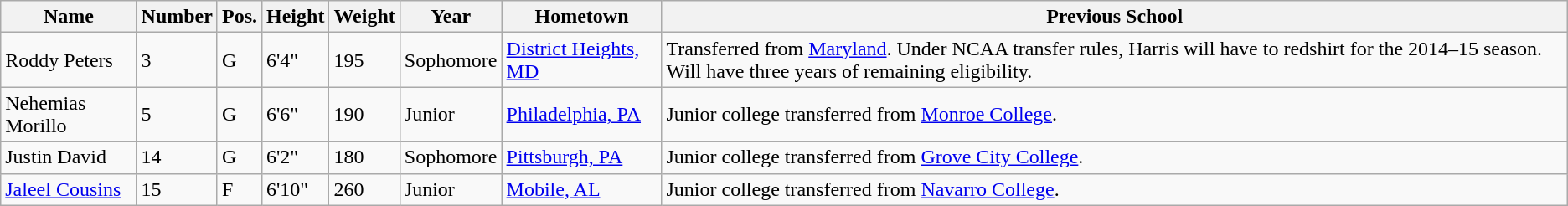<table class="wikitable sortable" border="1">
<tr>
<th>Name</th>
<th>Number</th>
<th>Pos.</th>
<th>Height</th>
<th>Weight</th>
<th>Year</th>
<th>Hometown</th>
<th class="unsortable">Previous School</th>
</tr>
<tr>
<td sortname>Roddy Peters</td>
<td>3</td>
<td>G</td>
<td>6'4"</td>
<td>195</td>
<td>Sophomore</td>
<td><a href='#'>District Heights, MD</a></td>
<td>Transferred from <a href='#'>Maryland</a>. Under NCAA transfer rules, Harris will have to redshirt for the 2014–15 season. Will have three years of remaining eligibility.</td>
</tr>
<tr>
<td sortname>Nehemias Morillo</td>
<td>5</td>
<td>G</td>
<td>6'6"</td>
<td>190</td>
<td>Junior</td>
<td><a href='#'>Philadelphia, PA</a></td>
<td>Junior college transferred from <a href='#'>Monroe College</a>.</td>
</tr>
<tr>
<td sortname>Justin David</td>
<td>14</td>
<td>G</td>
<td>6'2"</td>
<td>180</td>
<td>Sophomore</td>
<td><a href='#'>Pittsburgh, PA</a></td>
<td>Junior college transferred from <a href='#'>Grove City College</a>.</td>
</tr>
<tr>
<td sortname><a href='#'>Jaleel Cousins</a></td>
<td>15</td>
<td>F</td>
<td>6'10"</td>
<td>260</td>
<td>Junior</td>
<td><a href='#'>Mobile, AL</a></td>
<td>Junior college transferred from <a href='#'>Navarro College</a>.</td>
</tr>
</table>
